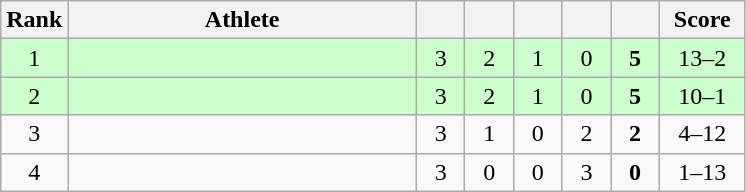<table class="wikitable" style="text-align: center;">
<tr>
<th width=25>Rank</th>
<th width=225>Athlete</th>
<th width=25></th>
<th width=25></th>
<th width=25></th>
<th width=25></th>
<th width=25></th>
<th width=50>Score</th>
</tr>
<tr bgcolor=ccffcc>
<td>1</td>
<td align=left></td>
<td>3</td>
<td>2</td>
<td>1</td>
<td>0</td>
<td><strong>5</strong></td>
<td>13–2</td>
</tr>
<tr bgcolor=ccffcc>
<td>2</td>
<td align=left></td>
<td>3</td>
<td>2</td>
<td>1</td>
<td>0</td>
<td><strong>5</strong></td>
<td>10–1</td>
</tr>
<tr>
<td>3</td>
<td align=left></td>
<td>3</td>
<td>1</td>
<td>0</td>
<td>2</td>
<td><strong>2</strong></td>
<td>4–12</td>
</tr>
<tr>
<td>4</td>
<td align=left></td>
<td>3</td>
<td>0</td>
<td>0</td>
<td>3</td>
<td><strong>0</strong></td>
<td>1–13</td>
</tr>
</table>
